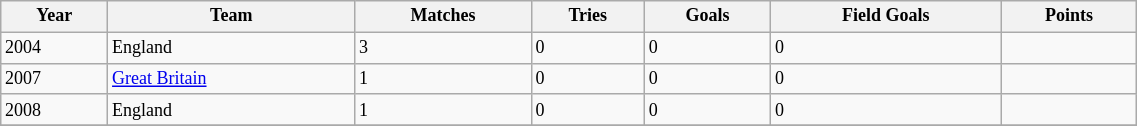<table class="wikitable" style="font-size:75%;" width="60%">
<tr>
<th>Year</th>
<th>Team</th>
<th>Matches</th>
<th>Tries</th>
<th>Goals</th>
<th>Field Goals</th>
<th>Points</th>
</tr>
<tr>
<td>2004</td>
<td> England</td>
<td>3</td>
<td>0</td>
<td>0</td>
<td>0</td>
<td></td>
</tr>
<tr>
<td>2007</td>
<td> <a href='#'>Great Britain</a></td>
<td>1</td>
<td>0</td>
<td>0</td>
<td>0</td>
<td></td>
</tr>
<tr>
<td>2008</td>
<td> England</td>
<td>1</td>
<td>0</td>
<td>0</td>
<td>0</td>
<td></td>
</tr>
<tr>
</tr>
</table>
